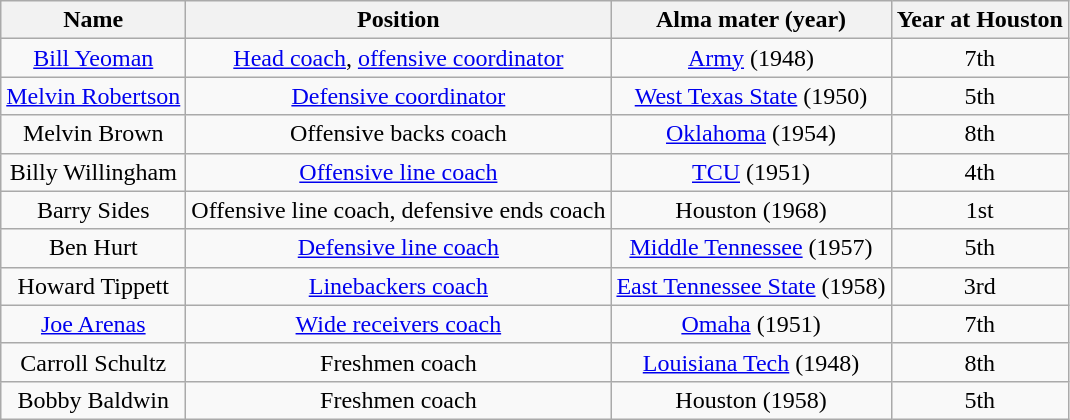<table class="wikitable">
<tr>
<th>Name</th>
<th>Position</th>
<th>Alma mater (year)</th>
<th>Year at Houston</th>
</tr>
<tr align="center">
<td><a href='#'>Bill Yeoman</a></td>
<td><a href='#'>Head coach</a>, <a href='#'>offensive coordinator</a></td>
<td><a href='#'>Army</a> (1948)</td>
<td>7th</td>
</tr>
<tr align="center">
<td><a href='#'>Melvin Robertson</a></td>
<td><a href='#'>Defensive coordinator</a></td>
<td><a href='#'>West Texas State</a> (1950)</td>
<td>5th</td>
</tr>
<tr align="center">
<td>Melvin Brown</td>
<td>Offensive backs coach</td>
<td><a href='#'>Oklahoma</a> (1954)</td>
<td>8th</td>
</tr>
<tr align="center">
<td>Billy Willingham</td>
<td><a href='#'>Offensive line coach</a></td>
<td><a href='#'>TCU</a> (1951)</td>
<td>4th</td>
</tr>
<tr align="center">
<td>Barry Sides</td>
<td>Offensive line coach, defensive ends coach</td>
<td>Houston (1968)</td>
<td>1st</td>
</tr>
<tr align="center">
<td>Ben Hurt</td>
<td><a href='#'>Defensive line coach</a></td>
<td><a href='#'>Middle Tennessee</a> (1957)</td>
<td>5th</td>
</tr>
<tr align="center">
<td>Howard Tippett</td>
<td><a href='#'>Linebackers coach</a></td>
<td><a href='#'>East Tennessee State</a> (1958)</td>
<td>3rd</td>
</tr>
<tr align="center">
<td><a href='#'>Joe Arenas</a></td>
<td><a href='#'>Wide receivers coach</a></td>
<td><a href='#'>Omaha</a> (1951)</td>
<td>7th</td>
</tr>
<tr align="center">
<td>Carroll Schultz</td>
<td>Freshmen coach</td>
<td><a href='#'>Louisiana Tech</a> (1948)</td>
<td>8th</td>
</tr>
<tr align="center">
<td>Bobby Baldwin</td>
<td>Freshmen coach</td>
<td>Houston (1958)</td>
<td>5th</td>
</tr>
</table>
